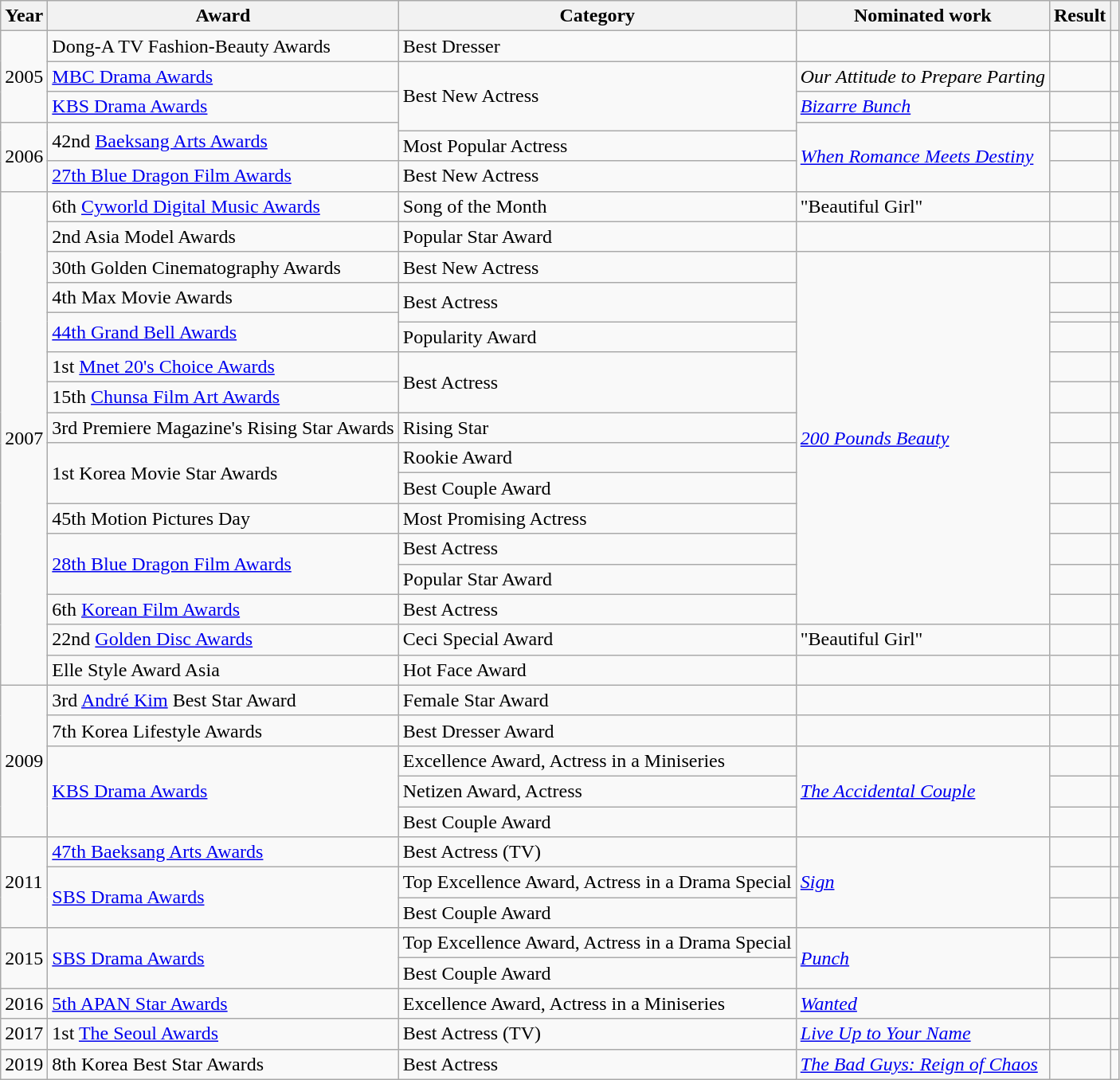<table class="wikitable sortable">
<tr>
<th scope="col">Year</th>
<th>Award</th>
<th scope="col">Category</th>
<th>Nominated work</th>
<th scope="col">Result</th>
<th scope="col" class="unsortable"></th>
</tr>
<tr>
<td rowspan="3">2005</td>
<td>Dong-A TV Fashion-Beauty Awards</td>
<td>Best Dresser</td>
<td></td>
<td></td>
<td></td>
</tr>
<tr>
<td><a href='#'>MBC Drama Awards</a></td>
<td rowspan="3">Best New Actress</td>
<td><em>Our Attitude to Prepare Parting</em></td>
<td></td>
<td></td>
</tr>
<tr>
<td><a href='#'>KBS Drama Awards</a></td>
<td><em><a href='#'>Bizarre Bunch</a></em></td>
<td></td>
<td></td>
</tr>
<tr>
<td rowspan="3">2006</td>
<td rowspan="2">42nd <a href='#'>Baeksang Arts Awards</a></td>
<td rowspan="3"><em><a href='#'>When Romance Meets Destiny</a></em></td>
<td></td>
<td></td>
</tr>
<tr>
<td>Most Popular Actress</td>
<td></td>
<td></td>
</tr>
<tr>
<td><a href='#'>27th Blue Dragon Film Awards</a></td>
<td>Best New Actress</td>
<td></td>
<td></td>
</tr>
<tr>
<td rowspan="17">2007</td>
<td>6th <a href='#'>Cyworld Digital Music Awards</a></td>
<td>Song of the Month</td>
<td>"Beautiful Girl"</td>
<td></td>
<td></td>
</tr>
<tr>
<td>2nd Asia Model Awards</td>
<td>Popular Star Award</td>
<td></td>
<td></td>
<td></td>
</tr>
<tr>
<td>30th Golden Cinematography Awards</td>
<td>Best New Actress</td>
<td rowspan="13"><em><a href='#'>200 Pounds Beauty</a></em></td>
<td></td>
<td></td>
</tr>
<tr>
<td>4th Max Movie Awards</td>
<td rowspan="2">Best Actress</td>
<td></td>
<td></td>
</tr>
<tr>
<td rowspan="2"><a href='#'>44th Grand Bell Awards</a></td>
<td></td>
<td></td>
</tr>
<tr>
<td>Popularity Award</td>
<td></td>
<td></td>
</tr>
<tr>
<td>1st <a href='#'>Mnet 20's Choice Awards</a></td>
<td rowspan="2">Best Actress</td>
<td></td>
<td></td>
</tr>
<tr>
<td>15th <a href='#'>Chunsa Film Art Awards</a></td>
<td></td>
<td></td>
</tr>
<tr>
<td>3rd Premiere Magazine's Rising Star Awards</td>
<td>Rising Star</td>
<td></td>
<td></td>
</tr>
<tr>
<td rowspan="2">1st Korea Movie Star Awards</td>
<td>Rookie Award</td>
<td></td>
<td rowspan="2"></td>
</tr>
<tr>
<td>Best Couple Award </td>
<td></td>
</tr>
<tr>
<td>45th Motion Pictures Day</td>
<td>Most Promising Actress</td>
<td></td>
<td></td>
</tr>
<tr>
<td rowspan="2"><a href='#'>28th Blue Dragon Film Awards</a></td>
<td>Best Actress</td>
<td></td>
<td></td>
</tr>
<tr>
<td>Popular Star Award</td>
<td></td>
<td></td>
</tr>
<tr>
<td>6th <a href='#'>Korean Film Awards</a></td>
<td>Best Actress</td>
<td></td>
<td></td>
</tr>
<tr>
<td>22nd <a href='#'>Golden Disc Awards</a></td>
<td>Ceci Special Award</td>
<td>"Beautiful Girl"</td>
<td></td>
<td></td>
</tr>
<tr>
<td>Elle Style Award Asia</td>
<td>Hot Face Award</td>
<td></td>
<td></td>
<td></td>
</tr>
<tr>
<td rowspan="5">2009</td>
<td>3rd <a href='#'>André Kim</a> Best Star Award</td>
<td>Female Star Award</td>
<td></td>
<td></td>
<td></td>
</tr>
<tr>
<td>7th Korea Lifestyle Awards</td>
<td>Best Dresser Award</td>
<td></td>
<td></td>
<td></td>
</tr>
<tr>
<td rowspan="3"><a href='#'>KBS Drama Awards</a></td>
<td>Excellence Award, Actress in a Miniseries</td>
<td rowspan="3"><em><a href='#'>The Accidental Couple</a></em></td>
<td></td>
<td></td>
</tr>
<tr>
<td>Netizen Award, Actress</td>
<td></td>
<td></td>
</tr>
<tr>
<td>Best Couple Award </td>
<td></td>
<td></td>
</tr>
<tr>
<td rowspan="3">2011</td>
<td><a href='#'>47th Baeksang Arts Awards</a></td>
<td>Best Actress (TV)</td>
<td rowspan="3"><em><a href='#'>Sign</a></em></td>
<td></td>
<td></td>
</tr>
<tr>
<td rowspan="2"><a href='#'>SBS Drama Awards</a></td>
<td>Top Excellence Award, Actress in a Drama Special</td>
<td></td>
<td></td>
</tr>
<tr>
<td>Best Couple Award </td>
<td></td>
<td></td>
</tr>
<tr>
<td rowspan="2">2015</td>
<td rowspan="2"><a href='#'>SBS Drama Awards</a></td>
<td>Top Excellence Award, Actress in a Drama Special</td>
<td rowspan="2"><em><a href='#'>Punch</a></em></td>
<td></td>
<td></td>
</tr>
<tr>
<td>Best Couple Award </td>
<td></td>
<td></td>
</tr>
<tr>
<td>2016</td>
<td><a href='#'>5th APAN Star Awards</a></td>
<td>Excellence Award, Actress in a Miniseries</td>
<td><em><a href='#'>Wanted</a></em></td>
<td></td>
<td></td>
</tr>
<tr>
<td>2017</td>
<td>1st <a href='#'>The Seoul Awards</a></td>
<td>Best Actress (TV)</td>
<td><em><a href='#'>Live Up to Your Name</a></em></td>
<td></td>
<td></td>
</tr>
<tr>
<td>2019</td>
<td>8th Korea Best Star Awards</td>
<td>Best Actress</td>
<td><em><a href='#'>The Bad Guys: Reign of Chaos</a></em></td>
<td></td>
<td></td>
</tr>
</table>
